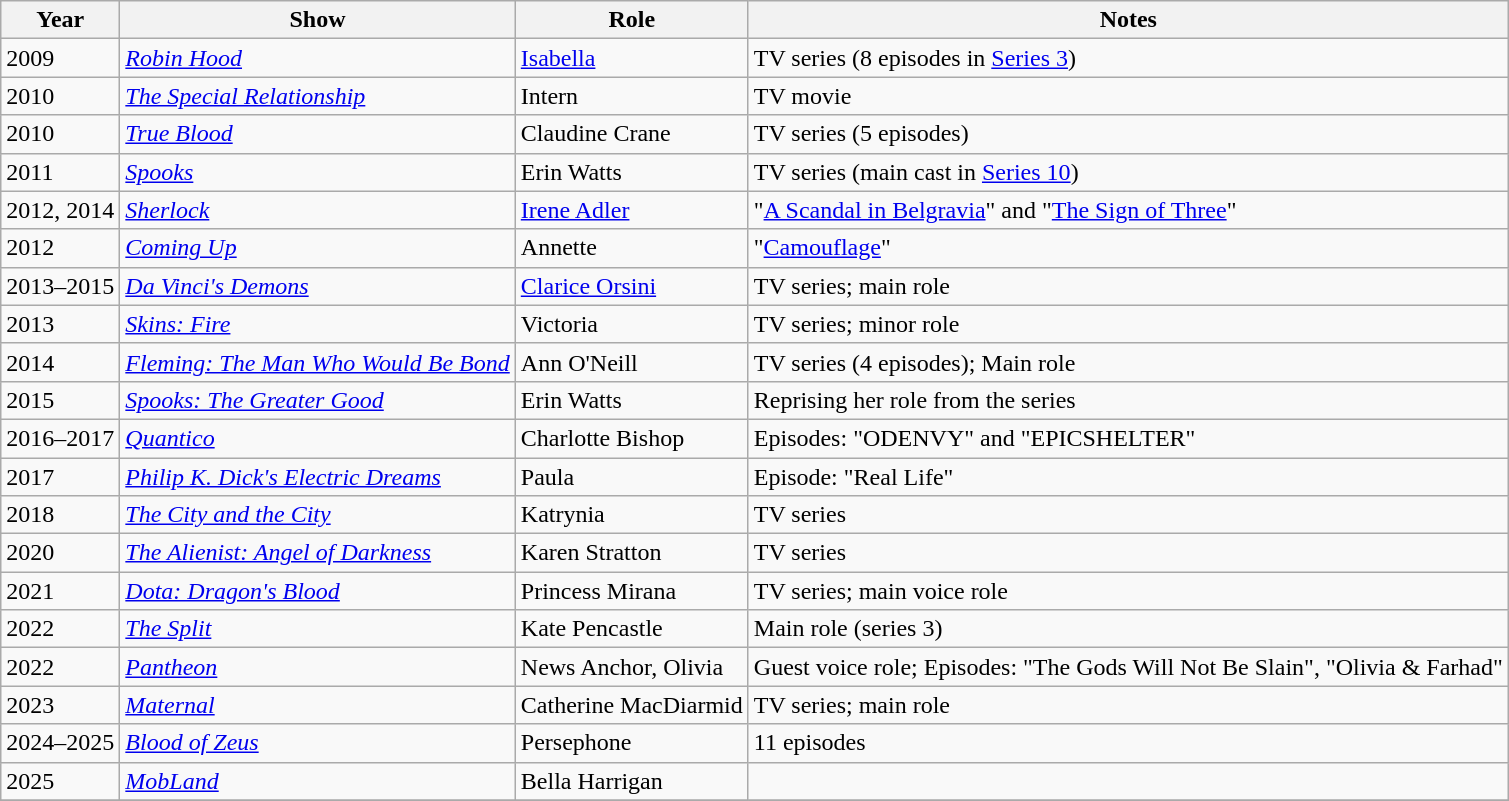<table class="wikitable">
<tr>
<th scope="col">Year</th>
<th scope="col">Show</th>
<th scope="col">Role</th>
<th class="unsortable" scope="col">Notes</th>
</tr>
<tr>
<td>2009</td>
<td><a href='#'><em>Robin Hood</em></a></td>
<td><a href='#'>Isabella</a></td>
<td>TV series (8 episodes in <a href='#'>Series 3</a>)</td>
</tr>
<tr>
<td>2010</td>
<td><a href='#'><em>The Special Relationship</em></a></td>
<td>Intern</td>
<td>TV movie</td>
</tr>
<tr>
<td>2010</td>
<td><em><a href='#'>True Blood</a></em></td>
<td>Claudine Crane</td>
<td>TV series (5 episodes)</td>
</tr>
<tr>
<td>2011</td>
<td><em><a href='#'>Spooks</a></em></td>
<td>Erin Watts</td>
<td>TV series (main cast in <a href='#'>Series 10</a>)</td>
</tr>
<tr>
<td>2012, 2014</td>
<td><em><a href='#'>Sherlock</a></em></td>
<td><a href='#'>Irene Adler</a></td>
<td>"<a href='#'>A Scandal in Belgravia</a>" and "<a href='#'>The Sign of Three</a>"</td>
</tr>
<tr>
<td>2012</td>
<td><em><a href='#'>Coming Up</a></em></td>
<td>Annette</td>
<td>"<a href='#'>Camouflage</a>"</td>
</tr>
<tr>
<td>2013–2015</td>
<td><em><a href='#'>Da Vinci's Demons</a></em></td>
<td><a href='#'>Clarice Orsini</a></td>
<td>TV series; main role</td>
</tr>
<tr>
<td>2013</td>
<td><em><a href='#'>Skins: Fire</a></em></td>
<td>Victoria</td>
<td>TV series; minor role</td>
</tr>
<tr>
<td>2014</td>
<td><em><a href='#'>Fleming: The Man Who Would Be Bond</a></em></td>
<td>Ann O'Neill</td>
<td>TV series (4 episodes); Main role</td>
</tr>
<tr>
<td>2015</td>
<td><em><a href='#'>Spooks: The Greater Good</a></em></td>
<td>Erin Watts</td>
<td>Reprising her role from the series</td>
</tr>
<tr>
<td>2016–2017</td>
<td><em><a href='#'>Quantico</a></em></td>
<td>Charlotte Bishop</td>
<td>Episodes: "ODENVY" and "EPICSHELTER"</td>
</tr>
<tr>
<td>2017</td>
<td><em><a href='#'>Philip K. Dick's Electric Dreams</a></em></td>
<td>Paula</td>
<td>Episode: "Real Life"</td>
</tr>
<tr>
<td>2018</td>
<td><em><a href='#'>The City and the City</a></em></td>
<td>Katrynia</td>
<td>TV series</td>
</tr>
<tr>
<td>2020</td>
<td><em><a href='#'>The Alienist: Angel of Darkness</a></em></td>
<td>Karen Stratton</td>
<td>TV series</td>
</tr>
<tr>
<td>2021</td>
<td><em><a href='#'>Dota: Dragon's Blood</a></em></td>
<td>Princess Mirana</td>
<td>TV series; main voice role</td>
</tr>
<tr>
<td>2022</td>
<td><em><a href='#'>The Split</a></em></td>
<td>Kate Pencastle</td>
<td>Main role (series 3)</td>
</tr>
<tr>
<td>2022</td>
<td><em><a href='#'>Pantheon</a></em></td>
<td>News Anchor, Olivia</td>
<td>Guest voice role; Episodes: "The Gods Will Not Be Slain", "Olivia & Farhad"</td>
</tr>
<tr>
<td>2023</td>
<td><em><a href='#'>Maternal</a></em></td>
<td>Catherine MacDiarmid</td>
<td>TV series; main role</td>
</tr>
<tr>
<td>2024–2025</td>
<td><em><a href='#'>Blood of Zeus</a></em></td>
<td>Persephone</td>
<td>11 episodes</td>
</tr>
<tr>
<td>2025</td>
<td><em><a href='#'>MobLand</a></em></td>
<td>Bella Harrigan</td>
<td></td>
</tr>
<tr>
</tr>
</table>
